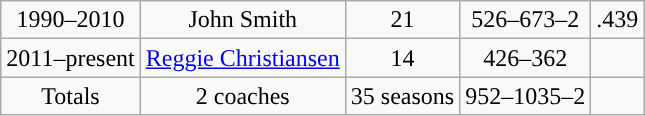<table class="wikitable" style="text-align:center">
<tr>
<td>1990–2010</td>
<td>John Smith</td>
<td>21</td>
<td>526–673–2</td>
<td>.439</td>
</tr>
<tr>
<td>2011–present</td>
<td><a href='#'>Reggie Christiansen</a></td>
<td>14</td>
<td>426–362</td>
<td></td>
</tr>
<tr class="sortbottom">
<td>Totals</td>
<td>2 coaches</td>
<td>35 seasons</td>
<td>952–1035–2</td>
<td></td>
</tr>
</table>
